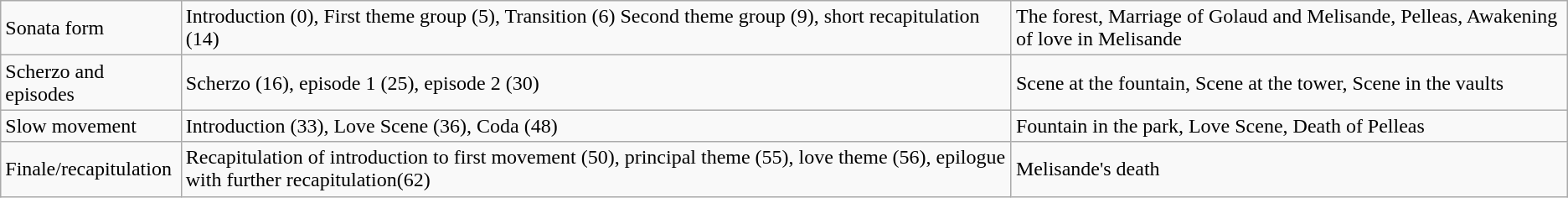<table class="wikitable">
<tr>
<td>Sonata form</td>
<td>Introduction (0), First theme group (5), Transition (6) Second theme group (9), short recapitulation (14)</td>
<td>The forest, Marriage of Golaud and Melisande, Pelleas, Awakening of love in Melisande</td>
</tr>
<tr>
<td>Scherzo and episodes</td>
<td>Scherzo (16), episode 1 (25), episode 2 (30)</td>
<td>Scene at the fountain, Scene at the tower, Scene in the vaults</td>
</tr>
<tr>
<td>Slow movement</td>
<td>Introduction (33), Love Scene (36), Coda (48)</td>
<td>Fountain in the park, Love Scene, Death of Pelleas</td>
</tr>
<tr>
<td>Finale/recapitulation</td>
<td>Recapitulation of introduction to first movement (50), principal theme (55), love theme (56), epilogue with further recapitulation(62)</td>
<td>Melisande's death</td>
</tr>
</table>
